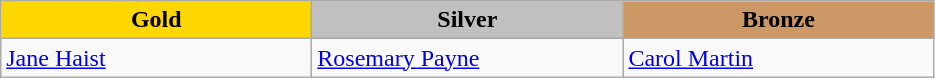<table class="wikitable" style="text-align:left">
<tr align="center">
<td width=200 bgcolor=gold><strong>Gold</strong></td>
<td width=200 bgcolor=silver><strong>Silver</strong></td>
<td width=200 bgcolor=CC9966><strong>Bronze</strong></td>
</tr>
<tr>
<td><a href='#'>Jane Haist</a><br><em></em></td>
<td><a href='#'>Rosemary Payne</a><br><em></em></td>
<td><a href='#'>Carol Martin</a><br><em></em></td>
</tr>
</table>
